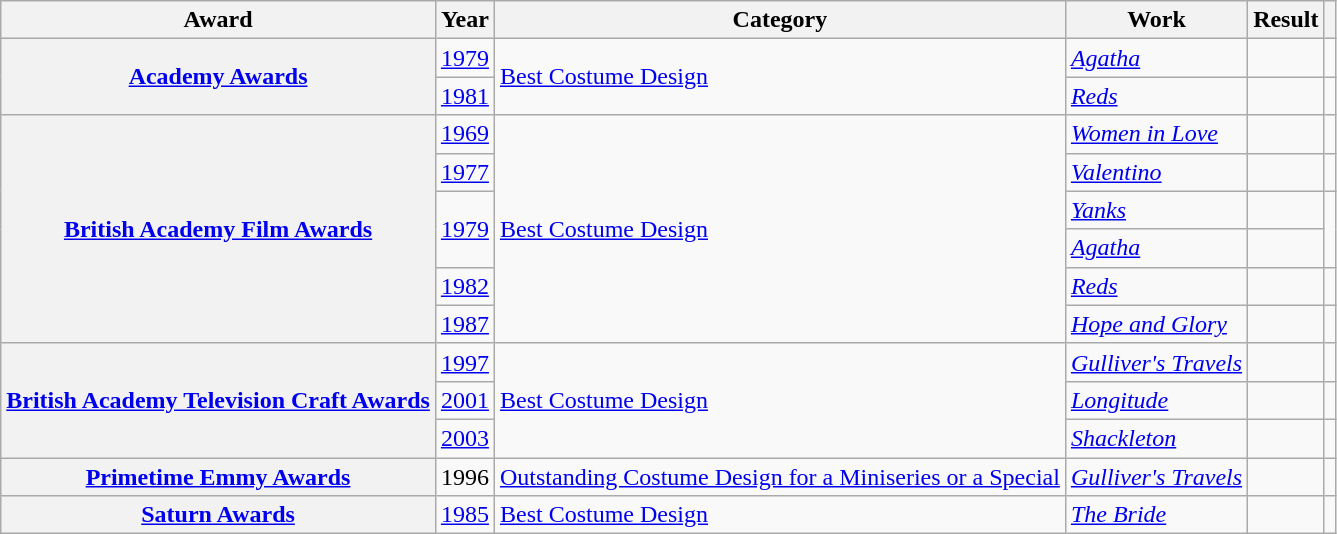<table class="wikitable">
<tr>
<th>Award</th>
<th>Year</th>
<th>Category</th>
<th>Work</th>
<th>Result</th>
<th class="unsortable"></th>
</tr>
<tr>
<th rowspan="2" scope="row" style="text-align:center;"><a href='#'>Academy Awards</a></th>
<td style="text-align:center;"><a href='#'>1979</a></td>
<td rowspan="2"><a href='#'>Best Costume Design</a></td>
<td><em><a href='#'>Agatha</a></em></td>
<td></td>
<td style="text-align:center;"></td>
</tr>
<tr>
<td style="text-align:center;"><a href='#'>1981</a></td>
<td><em><a href='#'>Reds</a></em></td>
<td></td>
<td style="text-align:center;"></td>
</tr>
<tr>
<th rowspan="6" scope="row" style="text-align:center;"><a href='#'>British Academy Film Awards</a></th>
<td style="text-align:center;"><a href='#'>1969</a></td>
<td rowspan="6"><a href='#'>Best Costume Design</a></td>
<td><em><a href='#'>Women in Love</a></em></td>
<td></td>
<td style="text-align:center;"></td>
</tr>
<tr>
<td style="text-align:center;"><a href='#'>1977</a></td>
<td><em><a href='#'>Valentino</a></em></td>
<td></td>
<td style="text-align:center;"></td>
</tr>
<tr>
<td rowspan="2" style="text-align:center;"><a href='#'>1979</a></td>
<td><em><a href='#'>Yanks</a></em></td>
<td></td>
<td rowspan="2" style="text-align:center;"></td>
</tr>
<tr>
<td><em><a href='#'>Agatha</a></em></td>
<td></td>
</tr>
<tr>
<td style="text-align:center;"><a href='#'>1982</a></td>
<td><em><a href='#'>Reds</a></em></td>
<td></td>
<td style="text-align:center;"></td>
</tr>
<tr>
<td style="text-align:center;"><a href='#'>1987</a></td>
<td><em><a href='#'>Hope and Glory</a></em></td>
<td></td>
<td style="text-align:center;"></td>
</tr>
<tr>
<th rowspan="3" scope="row" style="text-align:center;"><a href='#'>British Academy Television Craft Awards</a></th>
<td style="text-align:center;"><a href='#'>1997</a></td>
<td rowspan="3"><a href='#'>Best Costume Design</a></td>
<td><em><a href='#'>Gulliver's Travels</a></em></td>
<td></td>
<td style="text-align:center;"></td>
</tr>
<tr>
<td style="text-align:center;"><a href='#'>2001</a></td>
<td><em><a href='#'>Longitude</a></em></td>
<td></td>
<td style="text-align:center;"></td>
</tr>
<tr>
<td style="text-align:center;"><a href='#'>2003</a></td>
<td><em><a href='#'>Shackleton</a></em></td>
<td></td>
<td style="text-align:center;"></td>
</tr>
<tr>
<th scope="row" style="text-align:center;"><a href='#'>Primetime Emmy Awards</a></th>
<td style="text-align:center;">1996</td>
<td><a href='#'>Outstanding Costume Design for a Miniseries or a Special</a></td>
<td><em><a href='#'>Gulliver's Travels</a></em></td>
<td></td>
<td style="text-align:center;"></td>
</tr>
<tr>
<th scope="row" style="text-align:center;"><a href='#'>Saturn Awards</a></th>
<td style="text-align:center;"><a href='#'>1985</a></td>
<td><a href='#'>Best Costume Design</a></td>
<td><em><a href='#'>The Bride</a></em></td>
<td></td>
<td style="text-align:center;"></td>
</tr>
</table>
